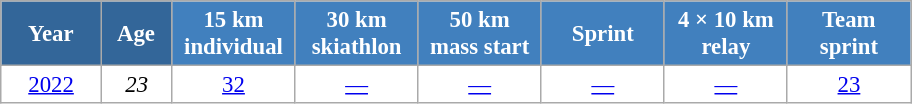<table class="wikitable" style="font-size:95%; text-align:center; border:grey solid 1px; border-collapse:collapse; background:#ffffff;">
<tr>
<th style="background-color:#369; color:white; width:60px;"> Year </th>
<th style="background-color:#369; color:white; width:40px;"> Age </th>
<th style="background-color:#4180be; color:white; width:75px;"> 15 km <br> individual </th>
<th style="background-color:#4180be; color:white; width:75px;"> 30 km <br> skiathlon </th>
<th style="background-color:#4180be; color:white; width:75px;"> 50 km <br> mass start </th>
<th style="background-color:#4180be; color:white; width:75px;"> Sprint </th>
<th style="background-color:#4180be; color:white; width:75px;"> 4 × 10 km <br> relay </th>
<th style="background-color:#4180be; color:white; width:75px;"> Team <br> sprint </th>
</tr>
<tr>
<td><a href='#'>2022</a></td>
<td><em>23</em></td>
<td><a href='#'>32</a></td>
<td><a href='#'>—</a></td>
<td><a href='#'>—</a></td>
<td><a href='#'>—</a></td>
<td><a href='#'>—</a></td>
<td><a href='#'>23</a></td>
</tr>
</table>
